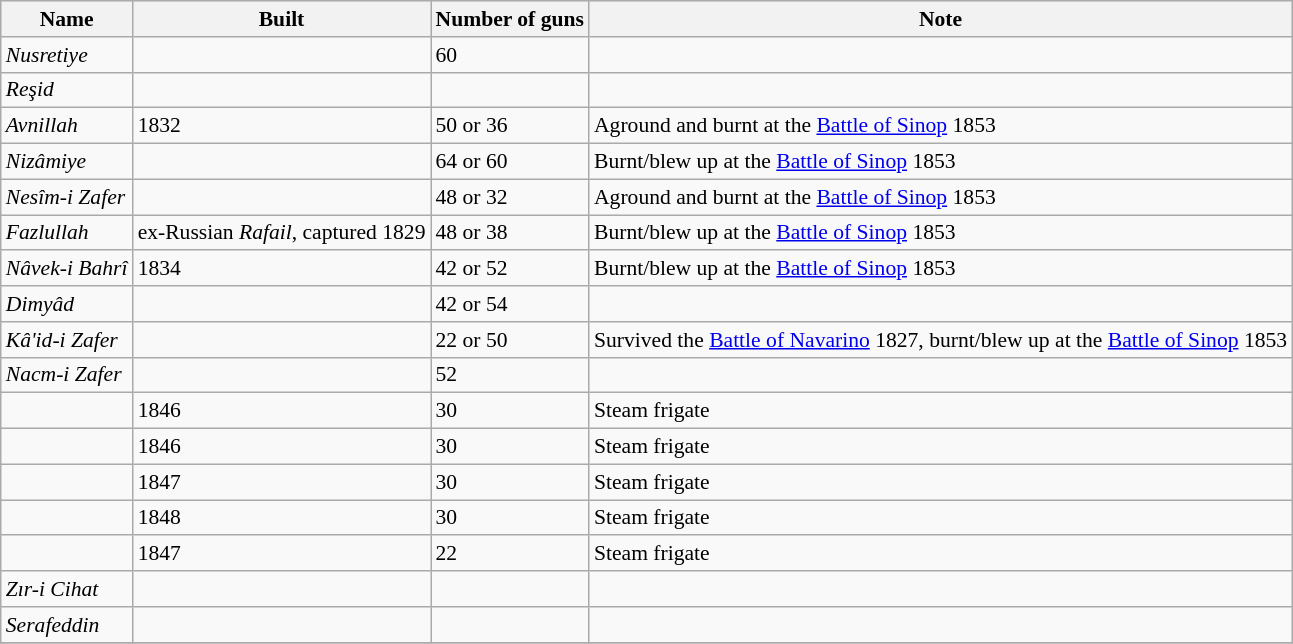<table class="wikitable" style="font-size:90%;">
<tr bgcolor="#e6e9ff">
<th>Name</th>
<th>Built</th>
<th>Number of guns</th>
<th>Note</th>
</tr>
<tr ---->
<td><em>Nusretiye</em></td>
<td></td>
<td>60</td>
<td></td>
</tr>
<tr ---->
<td><em>Reşid</em></td>
<td></td>
<td></td>
<td></td>
</tr>
<tr ---->
<td><em>Avnillah</em></td>
<td>1832</td>
<td>50 or 36</td>
<td>Aground and burnt at the <a href='#'>Battle of Sinop</a> 1853</td>
</tr>
<tr --->
<td><em>Nizâmiye</em></td>
<td></td>
<td>64 or 60</td>
<td>Burnt/blew up at the <a href='#'>Battle of Sinop</a> 1853</td>
</tr>
<tr ---->
<td><em>Nesîm-i Zafer</em></td>
<td></td>
<td>48 or 32</td>
<td>Aground and burnt at the <a href='#'>Battle of Sinop</a> 1853</td>
</tr>
<tr ---->
<td><em>Fazlullah</em></td>
<td>ex-Russian <em>Rafail</em>, captured 1829</td>
<td>48 or 38</td>
<td>Burnt/blew up at the <a href='#'>Battle of Sinop</a> 1853</td>
</tr>
<tr ---->
<td><em>Nâvek-i Bahrî</em></td>
<td>1834</td>
<td>42 or 52</td>
<td>Burnt/blew up at the <a href='#'>Battle of Sinop</a> 1853</td>
</tr>
<tr ---->
<td><em>Dimyâd</em></td>
<td></td>
<td>42 or 54</td>
<td></td>
</tr>
<tr ---->
<td><em>Kâ'id-i Zafer</em></td>
<td></td>
<td>22 or 50</td>
<td>Survived the <a href='#'>Battle of Navarino</a> 1827, burnt/blew up at the <a href='#'>Battle of Sinop</a> 1853</td>
</tr>
<tr ---->
<td><em>Nacm-i Zafer</em></td>
<td></td>
<td>52</td>
<td></td>
</tr>
<tr ---->
<td></td>
<td>1846</td>
<td>30</td>
<td>Steam frigate</td>
</tr>
<tr ---->
<td></td>
<td>1846</td>
<td>30</td>
<td>Steam frigate</td>
</tr>
<tr ---->
<td></td>
<td>1847</td>
<td>30</td>
<td>Steam frigate</td>
</tr>
<tr ---->
<td></td>
<td>1848</td>
<td>30</td>
<td>Steam frigate</td>
</tr>
<tr ---->
<td></td>
<td>1847</td>
<td>22</td>
<td>Steam frigate</td>
</tr>
<tr ---->
<td><em>Zır-i Cihat</em></td>
<td></td>
<td></td>
<td></td>
</tr>
<tr ---->
<td><em>Serafeddin</em></td>
<td></td>
<td></td>
<td></td>
</tr>
<tr ---->
</tr>
</table>
